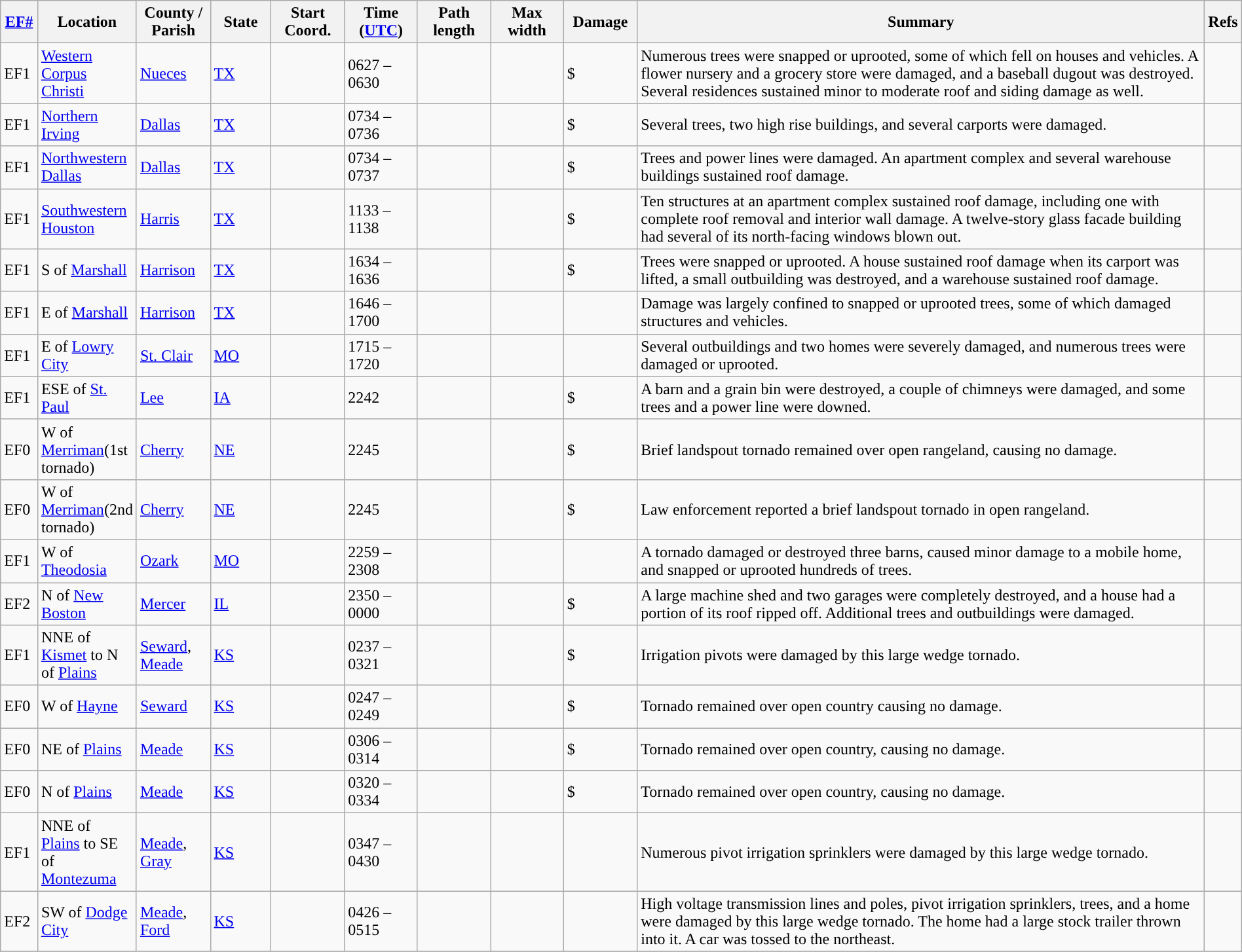<table class="wikitable sortable" style="width:100%;">
<tr>
<th scope="col" width="3%" align="center"><a href='#'>EF#</a></th>
<th scope="col" width="7%" align="center" class="unsortable">Location</th>
<th scope="col" width="6%" align="center" class="unsortable">County / Parish</th>
<th scope="col" width="5%" align="center">State</th>
<th scope="col" width="6%" align="center">Start Coord.</th>
<th scope="col" width="6%" align="center">Time (<a href='#'>UTC</a>)</th>
<th scope="col" width="6%" align="center">Path length</th>
<th scope="col" width="6%" align="center">Max width</th>
<th scope="col" width="6%" align="center">Damage</th>
<th scope="col" width="48%" class="unsortable" align="center">Summary</th>
<th scope="col" width="48%" class="unsortable" align="center">Refs</th>
</tr>
<tr>
<td>EF1</td>
<td><a href='#'>Western Corpus Christi</a></td>
<td><a href='#'>Nueces</a></td>
<td><a href='#'>TX</a></td>
<td></td>
<td>0627 – 0630</td>
<td></td>
<td></td>
<td>$</td>
<td>Numerous trees were snapped or uprooted, some of which fell on houses and vehicles. A flower nursery and a grocery store were damaged, and a baseball dugout was destroyed. Several residences sustained minor to moderate roof and siding damage as well.</td>
<td></td>
</tr>
<tr>
<td>EF1</td>
<td><a href='#'>Northern Irving</a></td>
<td><a href='#'>Dallas</a></td>
<td><a href='#'>TX</a></td>
<td></td>
<td>0734 – 0736</td>
<td></td>
<td></td>
<td>$</td>
<td>Several trees, two high rise buildings, and several carports were damaged.</td>
<td></td>
</tr>
<tr>
<td>EF1</td>
<td><a href='#'>Northwestern Dallas</a></td>
<td><a href='#'>Dallas</a></td>
<td><a href='#'>TX</a></td>
<td></td>
<td>0734 – 0737</td>
<td></td>
<td></td>
<td>$</td>
<td>Trees and power lines were damaged. An apartment complex and several warehouse buildings sustained roof damage.</td>
<td></td>
</tr>
<tr>
<td>EF1</td>
<td><a href='#'>Southwestern Houston</a></td>
<td><a href='#'>Harris</a></td>
<td><a href='#'>TX</a></td>
<td></td>
<td>1133 – 1138</td>
<td></td>
<td></td>
<td>$</td>
<td>Ten structures at an apartment complex sustained roof damage, including one with complete roof removal and interior wall damage. A twelve-story glass facade building had several of its north-facing windows blown out.</td>
<td></td>
</tr>
<tr>
<td>EF1</td>
<td>S of <a href='#'>Marshall</a></td>
<td><a href='#'>Harrison</a></td>
<td><a href='#'>TX</a></td>
<td></td>
<td>1634 – 1636</td>
<td></td>
<td></td>
<td>$</td>
<td>Trees were snapped or uprooted. A house sustained roof damage when its carport was lifted, a small outbuilding was destroyed, and a warehouse sustained roof damage.</td>
<td></td>
</tr>
<tr>
<td>EF1</td>
<td>E of <a href='#'>Marshall</a></td>
<td><a href='#'>Harrison</a></td>
<td><a href='#'>TX</a></td>
<td></td>
<td>1646 – 1700</td>
<td></td>
<td></td>
<td></td>
<td>Damage was largely confined to snapped or uprooted trees, some of which damaged structures and vehicles.</td>
<td></td>
</tr>
<tr>
<td>EF1</td>
<td>E of <a href='#'>Lowry City</a></td>
<td><a href='#'>St. Clair</a></td>
<td><a href='#'>MO</a></td>
<td></td>
<td>1715 – 1720</td>
<td></td>
<td></td>
<td></td>
<td>Several outbuildings and two homes were severely damaged, and numerous trees were damaged or uprooted.</td>
<td></td>
</tr>
<tr>
<td>EF1</td>
<td>ESE of <a href='#'>St. Paul</a></td>
<td><a href='#'>Lee</a></td>
<td><a href='#'>IA</a></td>
<td></td>
<td>2242</td>
<td></td>
<td></td>
<td>$</td>
<td>A barn and a grain bin were destroyed, a couple of chimneys were damaged, and some trees and a power line were downed.</td>
<td></td>
</tr>
<tr>
<td>EF0</td>
<td>W of <a href='#'>Merriman</a>(1st tornado)</td>
<td><a href='#'>Cherry</a></td>
<td><a href='#'>NE</a></td>
<td></td>
<td>2245</td>
<td></td>
<td></td>
<td>$</td>
<td>Brief landspout tornado remained over open rangeland, causing no damage.</td>
<td></td>
</tr>
<tr>
<td>EF0</td>
<td>W of <a href='#'>Merriman</a>(2nd tornado)</td>
<td><a href='#'>Cherry</a></td>
<td><a href='#'>NE</a></td>
<td></td>
<td>2245</td>
<td></td>
<td></td>
<td>$</td>
<td>Law enforcement reported a brief landspout tornado in open rangeland.</td>
<td></td>
</tr>
<tr>
<td>EF1</td>
<td>W of <a href='#'>Theodosia</a></td>
<td><a href='#'>Ozark</a></td>
<td><a href='#'>MO</a></td>
<td></td>
<td>2259 – 2308</td>
<td></td>
<td></td>
<td></td>
<td>A tornado damaged or destroyed three barns, caused minor damage to a mobile home, and snapped or uprooted hundreds of trees.</td>
<td></td>
</tr>
<tr>
<td>EF2</td>
<td>N of <a href='#'>New Boston</a></td>
<td><a href='#'>Mercer</a></td>
<td><a href='#'>IL</a></td>
<td></td>
<td>2350 – 0000</td>
<td></td>
<td></td>
<td>$</td>
<td>A large machine shed and two garages were completely destroyed, and a house had a portion of its roof ripped off. Additional trees and outbuildings were damaged.</td>
<td></td>
</tr>
<tr>
<td>EF1</td>
<td>NNE of <a href='#'>Kismet</a> to N of <a href='#'>Plains</a></td>
<td><a href='#'>Seward</a>, <a href='#'>Meade</a></td>
<td><a href='#'>KS</a></td>
<td></td>
<td>0237 – 0321</td>
<td></td>
<td></td>
<td>$</td>
<td>Irrigation pivots were damaged by this large wedge tornado.</td>
<td></td>
</tr>
<tr>
<td>EF0</td>
<td>W of <a href='#'>Hayne</a></td>
<td><a href='#'>Seward</a></td>
<td><a href='#'>KS</a></td>
<td></td>
<td>0247 – 0249</td>
<td></td>
<td></td>
<td>$</td>
<td>Tornado remained over open country causing no damage.</td>
<td></td>
</tr>
<tr>
<td>EF0</td>
<td>NE of <a href='#'>Plains</a></td>
<td><a href='#'>Meade</a></td>
<td><a href='#'>KS</a></td>
<td></td>
<td>0306 – 0314</td>
<td></td>
<td></td>
<td>$</td>
<td>Tornado remained over open country, causing no damage.</td>
<td></td>
</tr>
<tr>
<td>EF0</td>
<td>N of <a href='#'>Plains</a></td>
<td><a href='#'>Meade</a></td>
<td><a href='#'>KS</a></td>
<td></td>
<td>0320 – 0334</td>
<td></td>
<td></td>
<td>$</td>
<td>Tornado remained over open country, causing no damage.</td>
<td></td>
</tr>
<tr>
<td>EF1</td>
<td>NNE of <a href='#'>Plains</a> to SE of <a href='#'>Montezuma</a></td>
<td><a href='#'>Meade</a>, <a href='#'>Gray</a></td>
<td><a href='#'>KS</a></td>
<td></td>
<td>0347 – 0430</td>
<td></td>
<td></td>
<td></td>
<td>Numerous pivot irrigation sprinklers were damaged by this large wedge tornado.</td>
<td></td>
</tr>
<tr>
<td>EF2</td>
<td>SW of <a href='#'>Dodge City</a></td>
<td><a href='#'>Meade</a>, <a href='#'>Ford</a></td>
<td><a href='#'>KS</a></td>
<td></td>
<td>0426 – 0515</td>
<td></td>
<td></td>
<td></td>
<td>High voltage transmission lines and poles, pivot irrigation sprinklers, trees, and a home were damaged by this large wedge tornado. The home had a large stock trailer thrown into it. A car was tossed  to the northeast.</td>
<td></td>
</tr>
<tr>
</tr>
</table>
